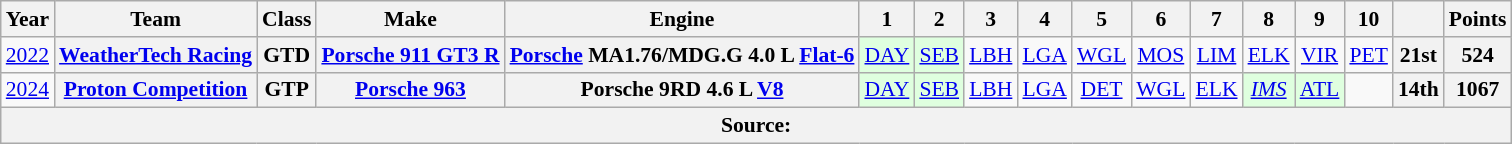<table class="wikitable" style="text-align:center; font-size:90%">
<tr>
<th>Year</th>
<th>Team</th>
<th>Class</th>
<th>Make</th>
<th>Engine</th>
<th>1</th>
<th>2</th>
<th>3</th>
<th>4</th>
<th>5</th>
<th>6</th>
<th>7</th>
<th>8</th>
<th>9</th>
<th>10</th>
<th></th>
<th>Points</th>
</tr>
<tr>
<td><a href='#'>2022</a></td>
<th><a href='#'>WeatherTech Racing</a></th>
<th>GTD</th>
<th><a href='#'>Porsche 911 GT3 R</a></th>
<th><a href='#'>Porsche</a> MA1.76/MDG.G 4.0 L <a href='#'>Flat-6</a></th>
<td style="background:#DFFFDF;"><a href='#'>DAY</a><br></td>
<td style="background:#DFFFDF;"><a href='#'>SEB</a><br></td>
<td style="background:"><a href='#'>LBH</a><br></td>
<td style="background:"><a href='#'>LGA</a><br></td>
<td style="background:"><a href='#'>WGL</a><br></td>
<td style="background:"><a href='#'>MOS</a><br></td>
<td style="background:"><a href='#'>LIM</a><br></td>
<td style="background:"><a href='#'>ELK</a><br></td>
<td style="background:"><a href='#'>VIR</a><br></td>
<td style="background:"><a href='#'>PET</a><br></td>
<th>21st</th>
<th>524</th>
</tr>
<tr>
<td><a href='#'>2024</a></td>
<th><a href='#'>Proton Competition</a></th>
<th>GTP</th>
<th><a href='#'>Porsche 963</a></th>
<th>Porsche 9RD 4.6 L <a href='#'>V8</a></th>
<td style="background:#dfffdf;"><a href='#'>DAY</a><br></td>
<td style="background:#dfffdf;"><a href='#'>SEB</a><br></td>
<td style="background:#;"><a href='#'>LBH</a><br></td>
<td style="background:#;"><a href='#'>LGA</a><br></td>
<td style="background:#;"><a href='#'>DET</a><br></td>
<td style="background:#;"><a href='#'>WGL</a><br></td>
<td style="background:#;"><a href='#'>ELK</a><br></td>
<td style="background:#DFFFDF;"><em><a href='#'>IMS</a><br></em></td>
<td style="background:#DFFFDF;"><a href='#'>ATL</a><br></td>
<td></td>
<th>14th</th>
<th>1067</th>
</tr>
<tr>
<th colspan="17">Source:</th>
</tr>
</table>
